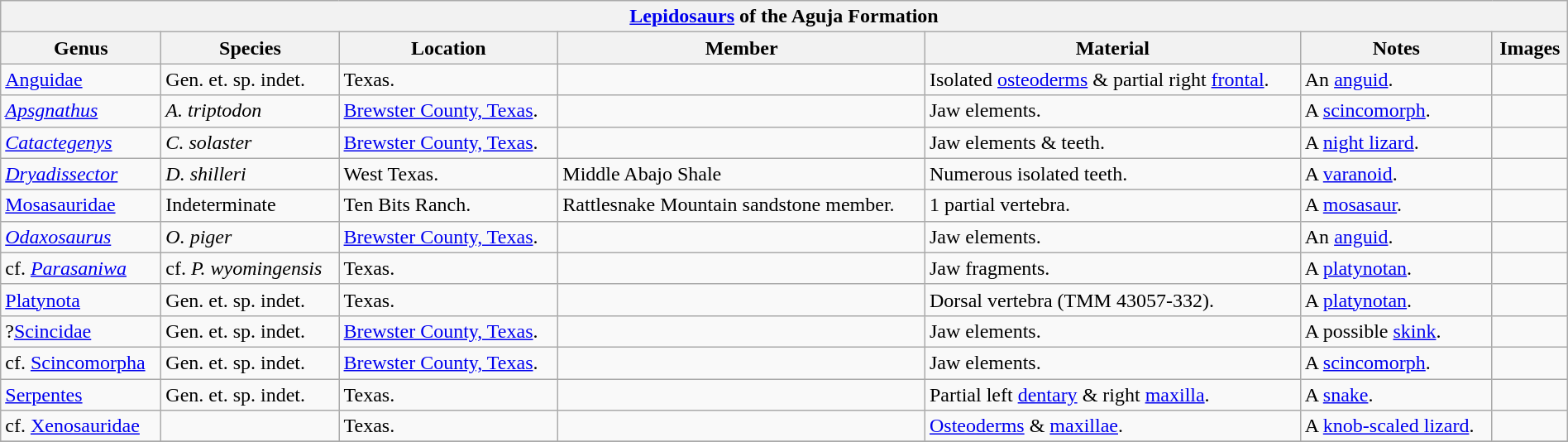<table class="wikitable" align="center" width="100%">
<tr>
<th colspan="7" align="center"><strong><a href='#'>Lepidosaurs</a> of the Aguja Formation</strong></th>
</tr>
<tr>
<th>Genus</th>
<th>Species</th>
<th>Location</th>
<th>Member</th>
<th>Material</th>
<th>Notes</th>
<th>Images</th>
</tr>
<tr>
<td><a href='#'>Anguidae</a></td>
<td>Gen. et. sp. indet.</td>
<td>Texas.</td>
<td></td>
<td>Isolated <a href='#'>osteoderms</a> & partial right <a href='#'>frontal</a>.</td>
<td>An <a href='#'>anguid</a>.</td>
<td></td>
</tr>
<tr>
<td><em><a href='#'>Apsgnathus</a></em></td>
<td><em>A. triptodon</em></td>
<td><a href='#'>Brewster County, Texas</a>.</td>
<td></td>
<td>Jaw elements.</td>
<td>A <a href='#'>scincomorph</a>.</td>
<td></td>
</tr>
<tr>
<td><em><a href='#'>Catactegenys</a></em></td>
<td><em>C. solaster</em></td>
<td><a href='#'>Brewster County, Texas</a>.</td>
<td></td>
<td>Jaw elements & teeth.</td>
<td>A <a href='#'>night lizard</a>.</td>
<td></td>
</tr>
<tr>
<td><em><a href='#'>Dryadissector</a></em></td>
<td><em>D. shilleri</em></td>
<td>West Texas.</td>
<td>Middle Abajo Shale</td>
<td>Numerous isolated teeth.</td>
<td>A <a href='#'>varanoid</a>.</td>
<td></td>
</tr>
<tr>
<td><a href='#'>Mosasauridae</a></td>
<td>Indeterminate</td>
<td>Ten Bits Ranch.</td>
<td>Rattlesnake Mountain sandstone member.</td>
<td>1 partial vertebra.</td>
<td>A <a href='#'>mosasaur</a>.</td>
<td></td>
</tr>
<tr>
<td><em><a href='#'>Odaxosaurus</a></em></td>
<td><em>O. piger</em></td>
<td><a href='#'>Brewster County, Texas</a>.</td>
<td></td>
<td>Jaw elements.</td>
<td>An <a href='#'>anguid</a>.</td>
<td></td>
</tr>
<tr>
<td>cf. <em><a href='#'>Parasaniwa</a></em></td>
<td>cf. <em>P. wyomingensis</em></td>
<td>Texas.</td>
<td></td>
<td>Jaw fragments.</td>
<td>A <a href='#'>platynotan</a>.</td>
<td></td>
</tr>
<tr>
<td><a href='#'>Platynota</a></td>
<td>Gen. et. sp. indet.</td>
<td>Texas.</td>
<td></td>
<td>Dorsal vertebra (TMM 43057-332).</td>
<td>A <a href='#'>platynotan</a>.</td>
<td></td>
</tr>
<tr>
<td>?<a href='#'>Scincidae</a></td>
<td>Gen. et. sp. indet.</td>
<td><a href='#'>Brewster County, Texas</a>.</td>
<td></td>
<td>Jaw elements.</td>
<td>A possible <a href='#'>skink</a>.</td>
<td></td>
</tr>
<tr>
<td>cf. <a href='#'>Scincomorpha</a></td>
<td>Gen. et. sp. indet.</td>
<td><a href='#'>Brewster County, Texas</a>.</td>
<td></td>
<td>Jaw elements.</td>
<td>A <a href='#'>scincomorph</a>.</td>
<td></td>
</tr>
<tr>
<td><a href='#'>Serpentes</a></td>
<td>Gen. et. sp. indet.</td>
<td>Texas.</td>
<td></td>
<td>Partial left <a href='#'>dentary</a> & right <a href='#'>maxilla</a>.</td>
<td>A <a href='#'>snake</a>.</td>
<td></td>
</tr>
<tr>
<td>cf. <a href='#'>Xenosauridae</a></td>
<td></td>
<td>Texas.</td>
<td></td>
<td><a href='#'>Osteoderms</a> & <a href='#'>maxillae</a>.</td>
<td>A <a href='#'>knob-scaled lizard</a>.</td>
<td></td>
</tr>
<tr>
</tr>
</table>
